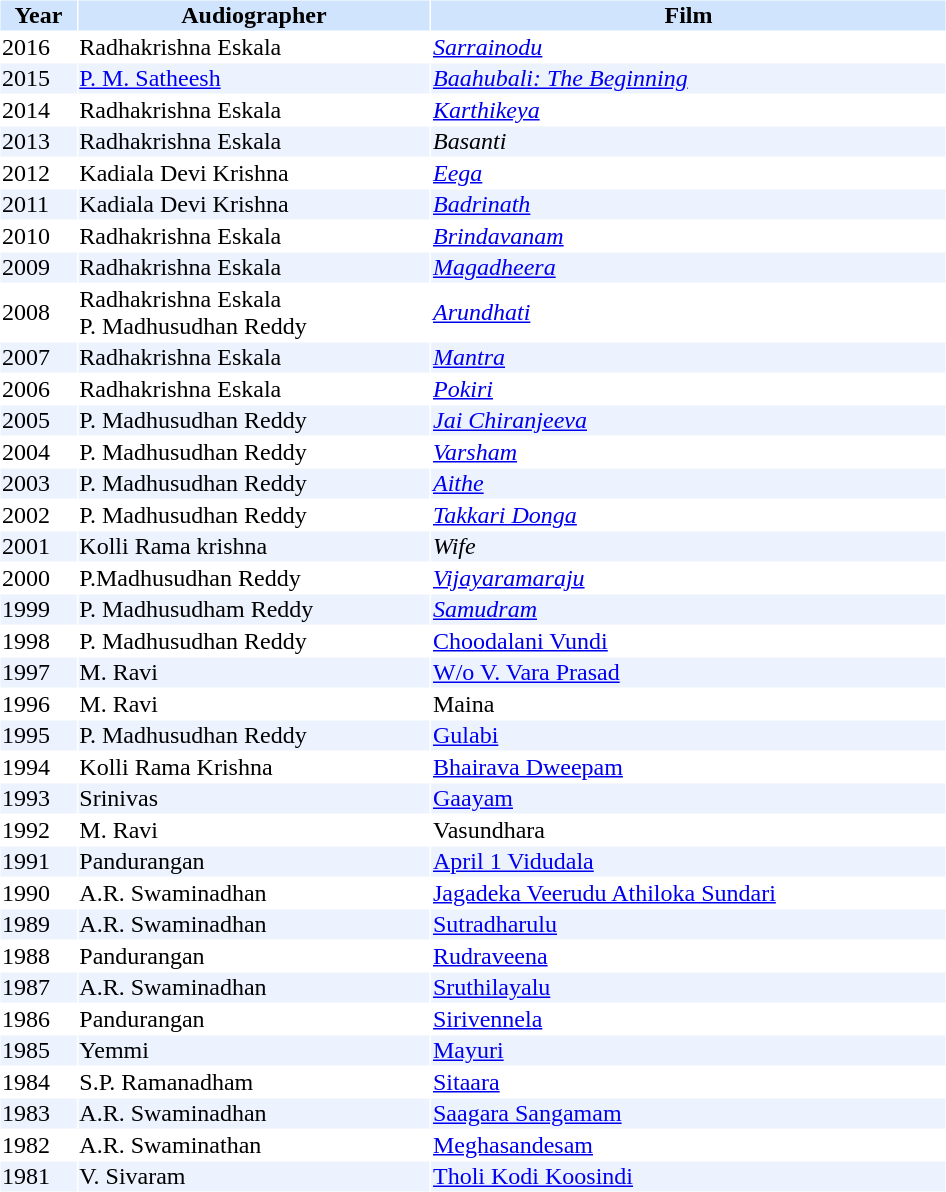<table cellspacing="1" cellpadding="1" border="0" width="50%">
<tr bgcolor="#d1e4fd">
<th>Year</th>
<th>Audiographer</th>
<th>Film</th>
</tr>
<tr>
<td>2016</td>
<td>Radhakrishna Eskala</td>
<td><em><a href='#'>Sarrainodu</a></em></td>
</tr>
<tr bgcolor=#edf3fe>
<td>2015</td>
<td><a href='#'>P. M. Satheesh</a></td>
<td><em><a href='#'>Baahubali: The Beginning</a></em></td>
</tr>
<tr>
<td>2014</td>
<td>Radhakrishna Eskala</td>
<td><em><a href='#'>Karthikeya</a></em></td>
</tr>
<tr bgcolor=#edf3fe>
<td>2013</td>
<td>Radhakrishna Eskala</td>
<td><em>Basanti</em></td>
</tr>
<tr>
<td>2012</td>
<td>Kadiala Devi Krishna</td>
<td><em><a href='#'>Eega</a></em></td>
</tr>
<tr bgcolor=#edf3fe>
<td>2011</td>
<td>Kadiala Devi Krishna</td>
<td><em><a href='#'>Badrinath</a></em></td>
</tr>
<tr>
<td>2010</td>
<td>Radhakrishna Eskala</td>
<td><em><a href='#'>Brindavanam</a></em></td>
</tr>
<tr bgcolor=#edf3fe>
<td>2009</td>
<td>Radhakrishna Eskala</td>
<td><em><a href='#'>Magadheera</a></em></td>
</tr>
<tr>
<td>2008</td>
<td>Radhakrishna Eskala <br> P. Madhusudhan Reddy</td>
<td><em><a href='#'>Arundhati</a></em></td>
</tr>
<tr bgcolor=#edf3fe>
<td>2007</td>
<td>Radhakrishna Eskala</td>
<td><em><a href='#'>Mantra</a></em></td>
</tr>
<tr>
<td>2006</td>
<td>Radhakrishna Eskala</td>
<td><em><a href='#'>Pokiri</a></em></td>
</tr>
<tr bgcolor=#edf3fe>
<td>2005</td>
<td>P. Madhusudhan Reddy</td>
<td><em><a href='#'>Jai Chiranjeeva</a></em></td>
</tr>
<tr>
<td>2004</td>
<td>P. Madhusudhan Reddy</td>
<td><em><a href='#'>Varsham</a></em></td>
</tr>
<tr bgcolor=#edf3fe>
<td>2003</td>
<td>P. Madhusudhan Reddy</td>
<td><em><a href='#'>Aithe</a></em></td>
</tr>
<tr>
<td>2002</td>
<td>P. Madhusudhan Reddy</td>
<td><em><a href='#'>Takkari Donga</a></em></td>
</tr>
<tr bgcolor=#edf3fe>
<td>2001</td>
<td>Kolli Rama krishna</td>
<td><em>Wife</em></td>
</tr>
<tr>
<td>2000</td>
<td>P.Madhusudhan Reddy</td>
<td><em><a href='#'>Vijayaramaraju</a></em></td>
</tr>
<tr bgcolor=#edf3fe>
<td>1999</td>
<td>P. Madhusudham Reddy</td>
<td><em><a href='#'>Samudram</a></em></td>
</tr>
<tr>
<td>1998</td>
<td>P. Madhusudhan Reddy</td>
<td><a href='#'>Choodalani Vundi</a></td>
</tr>
<tr bgcolor=#edf3fe>
<td>1997</td>
<td>M. Ravi</td>
<td><a href='#'>W/o V. Vara Prasad</a></td>
</tr>
<tr>
<td>1996</td>
<td>M. Ravi</td>
<td>Maina</td>
</tr>
<tr bgcolor=#edf3fe>
<td>1995</td>
<td>P. Madhusudhan Reddy </td>
<td><a href='#'>Gulabi</a></td>
</tr>
<tr>
<td>1994</td>
<td>Kolli Rama Krishna</td>
<td><a href='#'>Bhairava Dweepam</a></td>
</tr>
<tr bgcolor=#edf3fe>
<td>1993</td>
<td>Srinivas</td>
<td><a href='#'>Gaayam</a></td>
</tr>
<tr>
<td>1992</td>
<td>M. Ravi</td>
<td>Vasundhara</td>
</tr>
<tr bgcolor=#edf3fe>
<td>1991</td>
<td>Pandurangan</td>
<td><a href='#'>April 1 Vidudala</a></td>
</tr>
<tr>
<td>1990</td>
<td>A.R. Swaminadhan</td>
<td><a href='#'>Jagadeka Veerudu Athiloka Sundari</a></td>
</tr>
<tr bgcolor=#edf3fe>
<td>1989</td>
<td>A.R. Swaminadhan</td>
<td><a href='#'>Sutradharulu</a></td>
</tr>
<tr>
<td>1988</td>
<td>Pandurangan</td>
<td><a href='#'>Rudraveena</a></td>
</tr>
<tr bgcolor=#edf3fe>
<td>1987</td>
<td>A.R. Swaminadhan</td>
<td><a href='#'>Sruthilayalu</a></td>
</tr>
<tr>
<td>1986</td>
<td>Pandurangan</td>
<td><a href='#'>Sirivennela</a></td>
</tr>
<tr bgcolor=#edf3fe>
<td>1985</td>
<td>Yemmi</td>
<td><a href='#'>Mayuri</a></td>
</tr>
<tr>
<td>1984</td>
<td>S.P. Ramanadham</td>
<td><a href='#'>Sitaara</a></td>
</tr>
<tr bgcolor=#edf3fe>
<td>1983</td>
<td>A.R. Swaminadhan</td>
<td><a href='#'>Saagara Sangamam</a></td>
</tr>
<tr>
<td>1982</td>
<td>A.R. Swaminathan</td>
<td><a href='#'>Meghasandesam</a></td>
</tr>
<tr bgcolor=#edf3fe>
<td>1981</td>
<td>V. Sivaram</td>
<td><a href='#'>Tholi Kodi Koosindi</a></td>
</tr>
</table>
